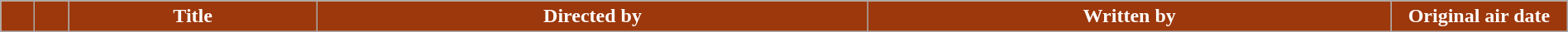<table class="wikitable plainrowheaders" style="width:100%; background:#fff;">
<tr style="color:#FFFFFF">
<th style="background:#9C380C; width:20px"></th>
<th style="background:#9C380C; width:20px"></th>
<th style="background:#9C380C">Title</th>
<th style="background:#9C380C">Directed by</th>
<th style="background:#9C380C">Written by</th>
<th style="background:#9C380C; width:135px">Original air date<br>
























</th>
</tr>
</table>
